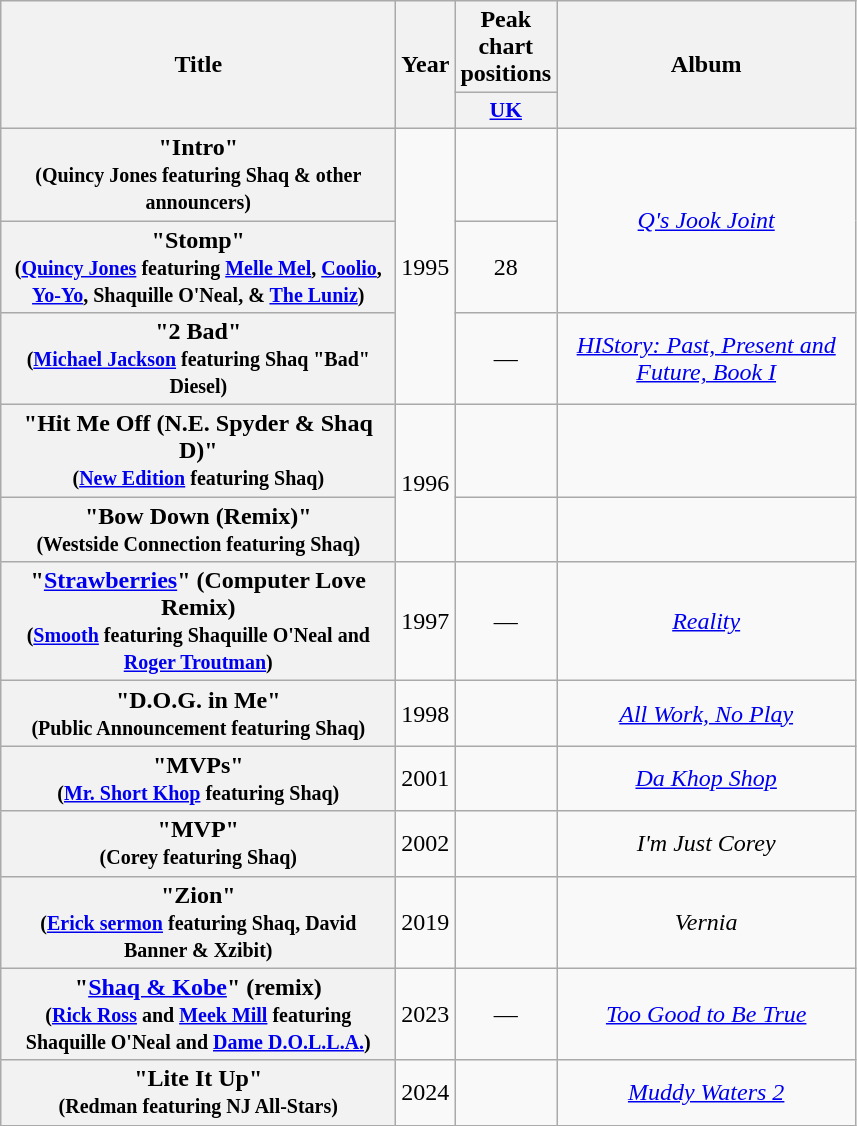<table class="wikitable plainrowheaders" style="text-align:center;">
<tr>
<th scope="col" rowspan="2" style="width:16em;">Title</th>
<th scope="col" rowspan="2" style="width:2em;">Year</th>
<th scope="col">Peak chart positions</th>
<th scope="col" rowspan="2" style="width:12em;">Album</th>
</tr>
<tr>
<th scope="col" style="width:3em;font-size:90%;"><a href='#'>UK</a><br></th>
</tr>
<tr>
<th>"Intro"<br><small>(Quincy Jones featuring Shaq & other announcers)</small></th>
<td rowspan="3">1995</td>
<td></td>
<td rowspan="2"><em><a href='#'>Q's Jook Joint</a></em></td>
</tr>
<tr>
<th scope="row">"Stomp"<br><small>(<a href='#'>Quincy Jones</a> featuring <a href='#'>Melle Mel</a>, <a href='#'>Coolio</a>, <a href='#'>Yo-Yo</a>, Shaquille O'Neal, & <a href='#'>The Luniz</a>)</small></th>
<td>28</td>
</tr>
<tr>
<th scope="row">"2 Bad" <br><small>(<a href='#'>Michael Jackson</a> featuring Shaq "Bad" Diesel)</small></th>
<td>—</td>
<td><em><a href='#'>HIStory: Past, Present and Future, Book I</a></em></td>
</tr>
<tr>
<th>"Hit Me Off (N.E. Spyder & Shaq D)"<br><small>(<a href='#'>New Edition</a> featuring Shaq)</small></th>
<td rowspan="2">1996</td>
<td></td>
<td></td>
</tr>
<tr>
<th>"Bow Down (Remix)"<br><small>(Westside Connection featuring Shaq)</small></th>
<td></td>
<td></td>
</tr>
<tr>
<th scope="row">"<a href='#'>Strawberries</a>" (Computer Love Remix)<br><small>(<a href='#'>Smooth</a> featuring Shaquille O'Neal and <a href='#'>Roger Troutman</a>)</small></th>
<td>1997</td>
<td>—</td>
<td><em><a href='#'>Reality</a></em></td>
</tr>
<tr>
<th>"D.O.G. in Me"<br><small>(Public Announcement featuring Shaq)</small></th>
<td>1998</td>
<td></td>
<td><em><a href='#'>All Work, No Play</a></em></td>
</tr>
<tr>
<th>"MVPs"<br><small>(<a href='#'>Mr. Short Khop</a> featuring Shaq)</small></th>
<td>2001</td>
<td></td>
<td><em><a href='#'>Da Khop Shop</a></em></td>
</tr>
<tr>
<th>"MVP"<br><small>(Corey featuring Shaq)</small></th>
<td>2002</td>
<td></td>
<td><em>I'm Just Corey</em></td>
</tr>
<tr>
<th>"Zion"<br><small>(<a href='#'>Erick sermon</a> featuring Shaq, David Banner & Xzibit)</small></th>
<td>2019</td>
<td></td>
<td><em>Vernia</em></td>
</tr>
<tr>
<th scope="row">"<a href='#'>Shaq & Kobe</a>" (remix) <br><small>(<a href='#'>Rick Ross</a> and <a href='#'>Meek Mill</a> featuring Shaquille O'Neal and <a href='#'>Dame D.O.L.L.A.</a>)</small></th>
<td>2023</td>
<td>—</td>
<td><em><a href='#'>Too Good to Be True</a></em></td>
</tr>
<tr>
<th>"Lite It Up"<br><small>(Redman featuring NJ All-Stars)</small></th>
<td>2024</td>
<td></td>
<td><em><a href='#'>Muddy Waters 2</a></em></td>
</tr>
</table>
